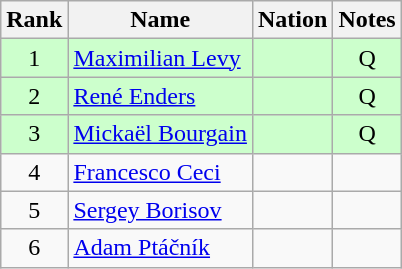<table class="wikitable sortable" style="text-align:center">
<tr>
<th>Rank</th>
<th>Name</th>
<th>Nation</th>
<th>Notes</th>
</tr>
<tr bgcolor=ccffcc>
<td>1</td>
<td align=left><a href='#'>Maximilian Levy</a></td>
<td align=left></td>
<td>Q</td>
</tr>
<tr bgcolor=ccffcc>
<td>2</td>
<td align=left><a href='#'>René Enders</a></td>
<td align=left></td>
<td>Q</td>
</tr>
<tr bgcolor=ccffcc>
<td>3</td>
<td align=left><a href='#'>Mickaël Bourgain</a></td>
<td align=left></td>
<td>Q</td>
</tr>
<tr>
<td>4</td>
<td align=left><a href='#'>Francesco Ceci</a></td>
<td align=left></td>
<td></td>
</tr>
<tr>
<td>5</td>
<td align=left><a href='#'>Sergey Borisov</a></td>
<td align=left></td>
<td></td>
</tr>
<tr>
<td>6</td>
<td align=left><a href='#'>Adam Ptáčník</a></td>
<td align=left></td>
<td></td>
</tr>
</table>
